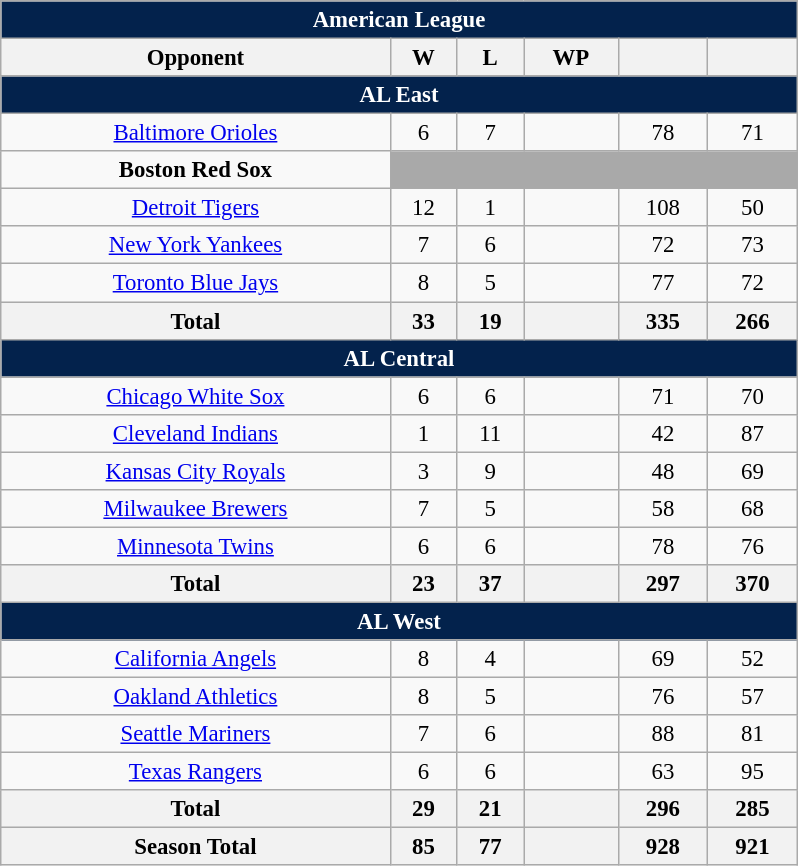<table class="wikitable" style="font-size:95%; text-align:center; width:35em;margin: 0.5em auto;">
<tr>
<th colspan="7" style="background:#03224c; color:#ffffff;">American League</th>
</tr>
<tr>
<th>Opponent</th>
<th>W</th>
<th>L</th>
<th>WP</th>
<th></th>
<th></th>
</tr>
<tr>
<th colspan="7" style="background:#03224c; color:#ffffff;">AL East</th>
</tr>
<tr>
<td><a href='#'>Baltimore Orioles</a></td>
<td>6</td>
<td>7</td>
<td></td>
<td>78</td>
<td>71</td>
</tr>
<tr>
<td><strong>Boston Red Sox</strong></td>
<td colspan=5 style="background:darkgray;"></td>
</tr>
<tr>
<td><a href='#'>Detroit Tigers</a></td>
<td>12</td>
<td>1</td>
<td></td>
<td>108</td>
<td>50</td>
</tr>
<tr>
<td><a href='#'>New York Yankees</a></td>
<td>7</td>
<td>6</td>
<td></td>
<td>72</td>
<td>73</td>
</tr>
<tr>
<td><a href='#'>Toronto Blue Jays</a></td>
<td>8</td>
<td>5</td>
<td></td>
<td>77</td>
<td>72</td>
</tr>
<tr>
<th>Total</th>
<th>33</th>
<th>19</th>
<th></th>
<th>335</th>
<th>266</th>
</tr>
<tr>
<th colspan="7" style="background:#03224c; color:#ffffff;">AL Central</th>
</tr>
<tr>
<td><a href='#'>Chicago White Sox</a></td>
<td>6</td>
<td>6</td>
<td></td>
<td>71</td>
<td>70</td>
</tr>
<tr>
<td><a href='#'>Cleveland Indians</a></td>
<td>1</td>
<td>11</td>
<td></td>
<td>42</td>
<td>87</td>
</tr>
<tr>
<td><a href='#'>Kansas City Royals</a></td>
<td>3</td>
<td>9</td>
<td></td>
<td>48</td>
<td>69</td>
</tr>
<tr>
<td><a href='#'>Milwaukee Brewers</a></td>
<td>7</td>
<td>5</td>
<td></td>
<td>58</td>
<td>68</td>
</tr>
<tr>
<td><a href='#'>Minnesota Twins</a></td>
<td>6</td>
<td>6</td>
<td></td>
<td>78</td>
<td>76</td>
</tr>
<tr>
<th>Total</th>
<th>23</th>
<th>37</th>
<th></th>
<th>297</th>
<th>370</th>
</tr>
<tr>
<th colspan="7" style="background:#03224c; color:#ffffff;">AL West</th>
</tr>
<tr>
<td><a href='#'>California Angels</a></td>
<td>8</td>
<td>4</td>
<td></td>
<td>69</td>
<td>52</td>
</tr>
<tr>
<td><a href='#'>Oakland Athletics</a></td>
<td>8</td>
<td>5</td>
<td></td>
<td>76</td>
<td>57</td>
</tr>
<tr>
<td><a href='#'>Seattle Mariners</a></td>
<td>7</td>
<td>6</td>
<td></td>
<td>88</td>
<td>81</td>
</tr>
<tr>
<td><a href='#'>Texas Rangers</a></td>
<td>6</td>
<td>6</td>
<td></td>
<td>63</td>
<td>95</td>
</tr>
<tr>
<th>Total</th>
<th>29</th>
<th>21</th>
<th></th>
<th>296</th>
<th>285</th>
</tr>
<tr>
<th>Season Total</th>
<th>85</th>
<th>77</th>
<th></th>
<th>928</th>
<th>921</th>
</tr>
</table>
